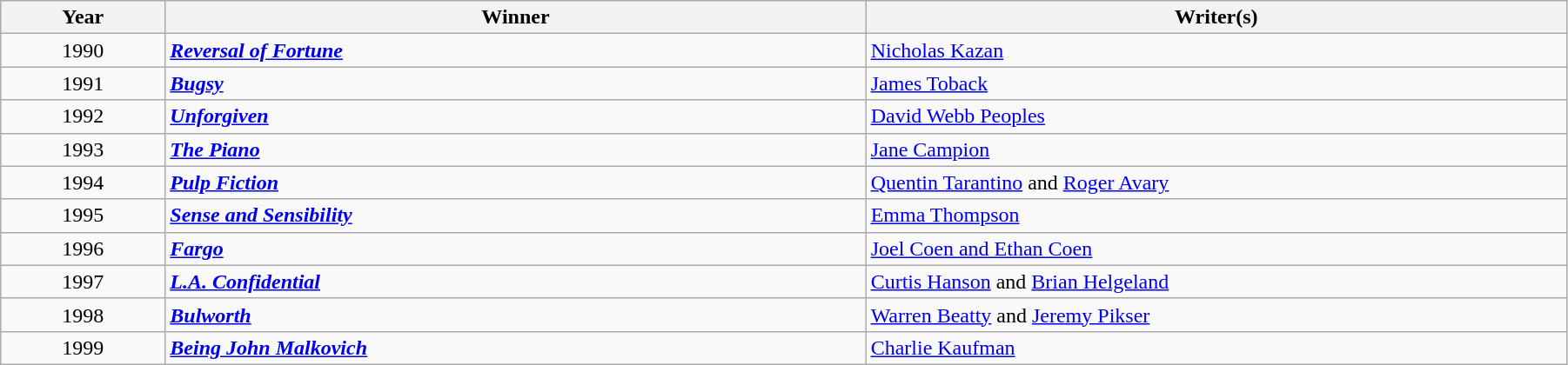<table class="wikitable" width="95%" cellpadding="5">
<tr>
<th width="100"><strong>Year</strong></th>
<th width="450"><strong>Winner</strong></th>
<th width="450"><strong>Writer(s)</strong></th>
</tr>
<tr>
<td style="text-align:center;">1990</td>
<td><strong><em><a href='#'>Reversal of Fortune</a></em></strong></td>
<td><a href='#'>Nicholas Kazan</a></td>
</tr>
<tr>
<td style="text-align:center;">1991</td>
<td><strong><em><a href='#'>Bugsy</a></em></strong></td>
<td><a href='#'>James Toback</a></td>
</tr>
<tr>
<td style="text-align:center;">1992</td>
<td><strong><em><a href='#'>Unforgiven</a></em></strong></td>
<td><a href='#'>David Webb Peoples</a></td>
</tr>
<tr>
<td style="text-align:center;">1993</td>
<td><strong><em><a href='#'>The Piano</a></em></strong></td>
<td><a href='#'>Jane Campion</a></td>
</tr>
<tr>
<td style="text-align:center;">1994</td>
<td><strong><em><a href='#'>Pulp Fiction</a></em></strong></td>
<td><a href='#'>Quentin Tarantino</a> and <a href='#'>Roger Avary</a></td>
</tr>
<tr>
<td style="text-align:center;">1995</td>
<td><strong><em><a href='#'>Sense and Sensibility</a></em></strong></td>
<td><a href='#'>Emma Thompson</a></td>
</tr>
<tr>
<td style="text-align:center;">1996</td>
<td><strong><em><a href='#'>Fargo</a></em></strong></td>
<td><a href='#'>Joel Coen and Ethan Coen</a></td>
</tr>
<tr>
<td style="text-align:center;">1997</td>
<td><strong><em><a href='#'>L.A. Confidential</a></em></strong></td>
<td><a href='#'>Curtis Hanson</a> and <a href='#'>Brian Helgeland</a></td>
</tr>
<tr>
<td style="text-align:center;">1998</td>
<td><strong><em><a href='#'>Bulworth</a></em></strong></td>
<td><a href='#'>Warren Beatty</a> and <a href='#'>Jeremy Pikser</a></td>
</tr>
<tr>
<td style="text-align:center;">1999</td>
<td><strong><em><a href='#'>Being John Malkovich</a></em></strong></td>
<td><a href='#'>Charlie Kaufman</a></td>
</tr>
</table>
